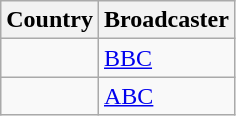<table class="wikitable">
<tr>
<th align=center>Country</th>
<th align=center>Broadcaster</th>
</tr>
<tr>
<td></td>
<td><a href='#'>BBC</a></td>
</tr>
<tr>
<td></td>
<td><a href='#'>ABC</a></td>
</tr>
</table>
